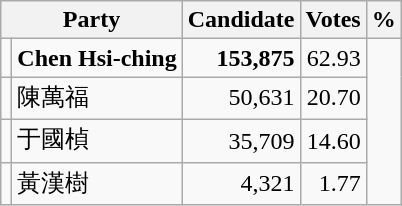<table class="wikitable">
<tr>
<th colspan="2">Party</th>
<th>Candidate</th>
<th>Votes</th>
<th>%</th>
</tr>
<tr>
<td></td>
<td><strong>Chen Hsi-ching</strong></td>
<td align="right"><strong>153,875</strong></td>
<td align="right">62.93</td>
</tr>
<tr>
<td></td>
<td>陳萬福</td>
<td align="right">50,631</td>
<td align="right">20.70</td>
</tr>
<tr>
<td></td>
<td>于國楨</td>
<td align="right">35,709</td>
<td align="right">14.60</td>
</tr>
<tr>
<td></td>
<td>黃漢樹</td>
<td align="right">4,321</td>
<td align="right">1.77</td>
</tr>
</table>
